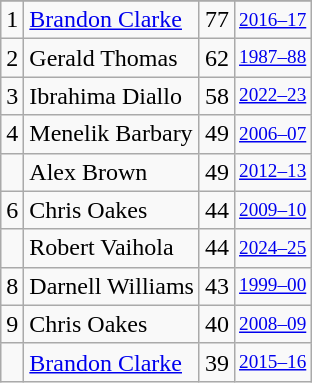<table class="wikitable">
<tr>
</tr>
<tr>
<td>1</td>
<td><a href='#'>Brandon Clarke</a></td>
<td>77</td>
<td style="font-size:80%;"><a href='#'>2016–17</a></td>
</tr>
<tr>
<td>2</td>
<td>Gerald Thomas</td>
<td>62</td>
<td style="font-size:80%;"><a href='#'>1987–88</a></td>
</tr>
<tr>
<td>3</td>
<td>Ibrahima Diallo</td>
<td>58</td>
<td style="font-size:80%;"><a href='#'>2022–23</a></td>
</tr>
<tr>
<td>4</td>
<td>Menelik Barbary</td>
<td>49</td>
<td style="font-size:80%;"><a href='#'>2006–07</a></td>
</tr>
<tr>
<td></td>
<td>Alex Brown</td>
<td>49</td>
<td style="font-size:80%;"><a href='#'>2012–13</a></td>
</tr>
<tr>
<td>6</td>
<td>Chris Oakes</td>
<td>44</td>
<td style="font-size:80%;"><a href='#'>2009–10</a></td>
</tr>
<tr>
<td></td>
<td>Robert Vaihola</td>
<td>44</td>
<td style="font-size:80%;"><a href='#'>2024–25</a></td>
</tr>
<tr>
<td>8</td>
<td>Darnell Williams</td>
<td>43</td>
<td style="font-size:80%;"><a href='#'>1999–00</a></td>
</tr>
<tr>
<td>9</td>
<td>Chris Oakes</td>
<td>40</td>
<td style="font-size:80%;"><a href='#'>2008–09</a></td>
</tr>
<tr>
<td></td>
<td><a href='#'>Brandon Clarke</a></td>
<td>39</td>
<td style="font-size:80%;"><a href='#'>2015–16</a></td>
</tr>
</table>
